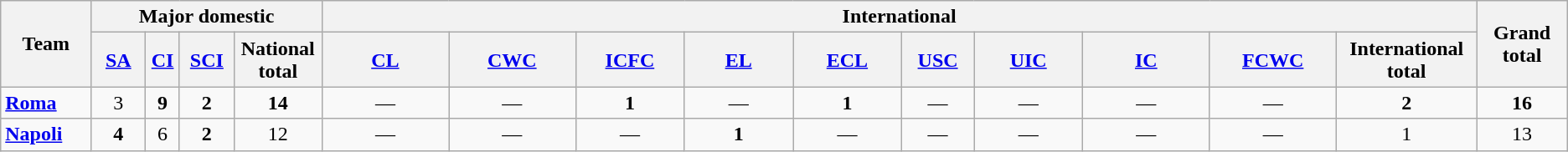<table class="wikitable sortable">
<tr>
<th rowspan="2" style="width:5%;" class="wikitable unsortable">Team</th>
<th colspan="4" style="width:17%;" class="unsortable">Major domestic</th>
<th colspan="10" style="width:19%;" class="unsortable">International</th>
<th rowspan="2" style="width:5%;" class="wikitable unsortable">Grand total</th>
</tr>
<tr>
<th style="width:3%;" class="sortable"><a href='#'>SA</a></th>
<th style="width:1%;" class="sortable"><a href='#'>CI</a></th>
<th style="width:3%;" class="sortable"><a href='#'>SCI</a></th>
<th style="width:2%;" class="sortable">National total</th>
<th style="width:7%;" class="sortable"><a href='#'>CL</a></th>
<th style="width:7%;" class="sortable"><a href='#'>CWC</a></th>
<th style="width:6%;" class="sortable"><a href='#'>ICFC</a></th>
<th style="width:6%;" class="sortable"><a href='#'>EL</a></th>
<th style="width:6%;" class="sortable"><a href='#'>ECL</a></th>
<th style="width:4%;" class="sortable"><a href='#'>USC</a></th>
<th style="width:6%;" class="sortable"><a href='#'>UIC</a></th>
<th style="width:7%;" class="sortable"><a href='#'>IC</a></th>
<th style="width:7%;" class="sortable"><a href='#'>FCWC</a></th>
<th style="width:7%;" class="sortable">International total</th>
</tr>
<tr>
<td><strong><a href='#'>Roma</a></strong></td>
<td align=center>3</td>
<td align=center><strong>9</strong></td>
<td align=center><strong>2</strong></td>
<td align=center><strong>14</strong></td>
<td align=center>—</td>
<td align=center>—</td>
<td align=center><strong>1</strong></td>
<td align=center>—</td>
<td align=center><strong>1</strong></td>
<td align=center>—</td>
<td align=center>—</td>
<td align=center>—</td>
<td align=center>—</td>
<td align=center><strong>2</strong></td>
<td align=center><strong>16</strong></td>
</tr>
<tr>
<td><strong><a href='#'>Napoli</a></strong></td>
<td align=center><strong>4</strong></td>
<td align=center>6</td>
<td align=center><strong>2</strong></td>
<td align=center>12</td>
<td align=center>—</td>
<td align=center>—</td>
<td align=center>—</td>
<td align=center><strong>1</strong></td>
<td align=center>—</td>
<td align=center>—</td>
<td align=center>—</td>
<td align=center>—</td>
<td align=center>—</td>
<td align=center>1</td>
<td align=center>13</td>
</tr>
</table>
